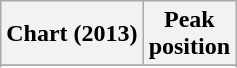<table class="wikitable sortable">
<tr>
<th>Chart (2013)</th>
<th>Peak<br>position</th>
</tr>
<tr>
</tr>
<tr>
</tr>
<tr>
</tr>
<tr>
</tr>
<tr>
</tr>
<tr>
</tr>
<tr>
</tr>
<tr>
</tr>
<tr>
</tr>
<tr>
</tr>
<tr>
</tr>
</table>
